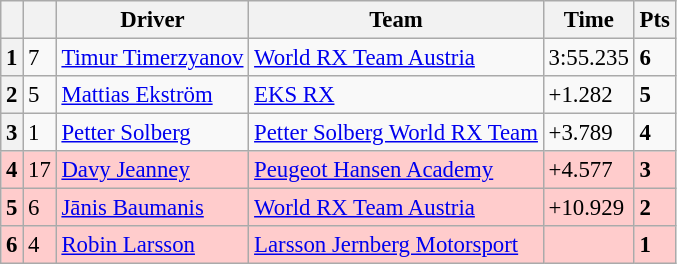<table class=wikitable style="font-size:95%">
<tr>
<th></th>
<th></th>
<th>Driver</th>
<th>Team</th>
<th>Time</th>
<th>Pts</th>
</tr>
<tr>
<th>1</th>
<td>7</td>
<td> <a href='#'>Timur Timerzyanov</a></td>
<td><a href='#'>World RX Team Austria</a></td>
<td>3:55.235</td>
<td><strong>6</strong></td>
</tr>
<tr>
<th>2</th>
<td>5</td>
<td> <a href='#'>Mattias Ekström</a></td>
<td><a href='#'>EKS RX</a></td>
<td>+1.282</td>
<td><strong>5</strong></td>
</tr>
<tr>
<th>3</th>
<td>1</td>
<td> <a href='#'>Petter Solberg</a></td>
<td><a href='#'>Petter Solberg World RX Team</a></td>
<td>+3.789</td>
<td><strong>4</strong></td>
</tr>
<tr>
<th style="background:#ffcccc;">4</th>
<td style="background:#ffcccc;">17</td>
<td style="background:#ffcccc;"> <a href='#'>Davy Jeanney</a></td>
<td style="background:#ffcccc;"><a href='#'>Peugeot Hansen Academy</a></td>
<td style="background:#ffcccc;">+4.577</td>
<td style="background:#ffcccc;"><strong>3</strong></td>
</tr>
<tr>
<th style="background:#ffcccc;">5</th>
<td style="background:#ffcccc;">6</td>
<td style="background:#ffcccc;"> <a href='#'>Jānis Baumanis</a></td>
<td style="background:#ffcccc;"><a href='#'>World RX Team Austria</a></td>
<td style="background:#ffcccc;">+10.929</td>
<td style="background:#ffcccc;"><strong>2</strong></td>
</tr>
<tr>
<th style="background:#ffcccc;">6</th>
<td style="background:#ffcccc;">4</td>
<td style="background:#ffcccc;"> <a href='#'>Robin Larsson</a></td>
<td style="background:#ffcccc;"><a href='#'>Larsson Jernberg Motorsport</a></td>
<td style="background:#ffcccc;"></td>
<td style="background:#ffcccc;"><strong>1</strong></td>
</tr>
</table>
